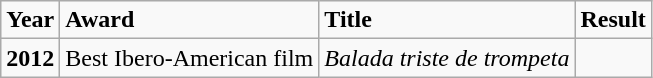<table class="wikitable">
<tr>
<td><strong>Year</strong></td>
<td><strong>Award</strong></td>
<td><strong>Title</strong></td>
<td><strong>Result</strong></td>
</tr>
<tr>
<td><strong>2012</strong></td>
<td>Best Ibero-American film</td>
<td><em>Balada triste de trompeta</em></td>
<td></td>
</tr>
</table>
